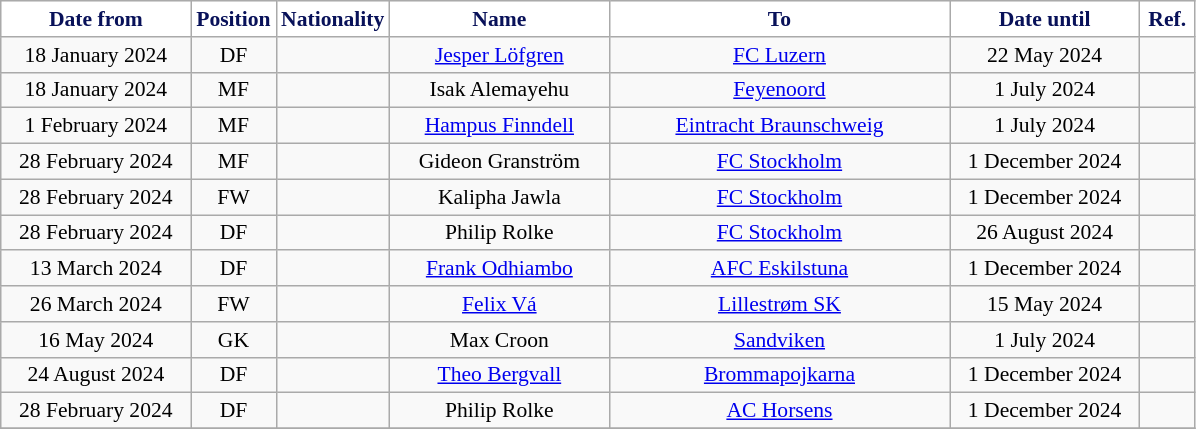<table class="wikitable" style="text-align:center; font-size:90%; ">
<tr>
<th style="background:#FFFFFF; color:#081159; width:120px;">Date from</th>
<th style="background:#FFFFFF; color:#081159; width:50px;">Position</th>
<th style="background:#FFFFFF; color:#081159; width:50px;">Nationality</th>
<th style="background:#FFFFFF; color:#081159; width:140px;">Name</th>
<th style="background:#FFFFFF; color:#081159; width:220px;">To</th>
<th style="background:#FFFFFF; color:#081159; width:120px;">Date until</th>
<th style="background:#FFFFFF; color:#081159; width:30px;">Ref.</th>
</tr>
<tr>
<td>18 January 2024</td>
<td>DF</td>
<td></td>
<td><a href='#'>Jesper Löfgren</a></td>
<td> <a href='#'>FC Luzern</a></td>
<td>22 May 2024</td>
<td></td>
</tr>
<tr>
<td>18 January 2024</td>
<td>MF</td>
<td></td>
<td>Isak Alemayehu</td>
<td> <a href='#'>Feyenoord</a></td>
<td>1 July 2024</td>
<td></td>
</tr>
<tr>
<td>1 February 2024</td>
<td>MF</td>
<td></td>
<td><a href='#'>Hampus Finndell</a></td>
<td> <a href='#'>Eintracht Braunschweig</a></td>
<td>1 July 2024</td>
<td></td>
</tr>
<tr>
<td>28 February 2024</td>
<td>MF</td>
<td></td>
<td>Gideon Granström</td>
<td> <a href='#'>FC Stockholm</a></td>
<td>1 December 2024</td>
<td></td>
</tr>
<tr>
<td>28 February 2024</td>
<td>FW</td>
<td></td>
<td>Kalipha Jawla</td>
<td> <a href='#'>FC Stockholm</a></td>
<td>1 December 2024</td>
<td></td>
</tr>
<tr>
<td>28 February 2024</td>
<td>DF</td>
<td></td>
<td>Philip Rolke</td>
<td> <a href='#'>FC Stockholm</a></td>
<td>26 August 2024</td>
<td></td>
</tr>
<tr>
<td>13 March 2024</td>
<td>DF</td>
<td></td>
<td><a href='#'>Frank Odhiambo</a></td>
<td> <a href='#'>AFC Eskilstuna</a></td>
<td>1 December 2024</td>
<td></td>
</tr>
<tr>
<td>26 March 2024</td>
<td>FW</td>
<td></td>
<td><a href='#'>Felix Vá</a></td>
<td> <a href='#'>Lillestrøm SK</a></td>
<td>15 May 2024</td>
<td></td>
</tr>
<tr>
<td>16 May 2024</td>
<td>GK</td>
<td></td>
<td>Max Croon</td>
<td> <a href='#'>Sandviken</a></td>
<td>1 July 2024</td>
<td></td>
</tr>
<tr>
<td>24 August 2024</td>
<td>DF</td>
<td></td>
<td><a href='#'>Theo Bergvall</a></td>
<td> <a href='#'>Brommapojkarna</a></td>
<td>1 December 2024</td>
<td></td>
</tr>
<tr>
<td>28 February 2024</td>
<td>DF</td>
<td></td>
<td>Philip Rolke</td>
<td> <a href='#'>AC Horsens</a></td>
<td>1 December 2024</td>
<td></td>
</tr>
<tr>
</tr>
</table>
